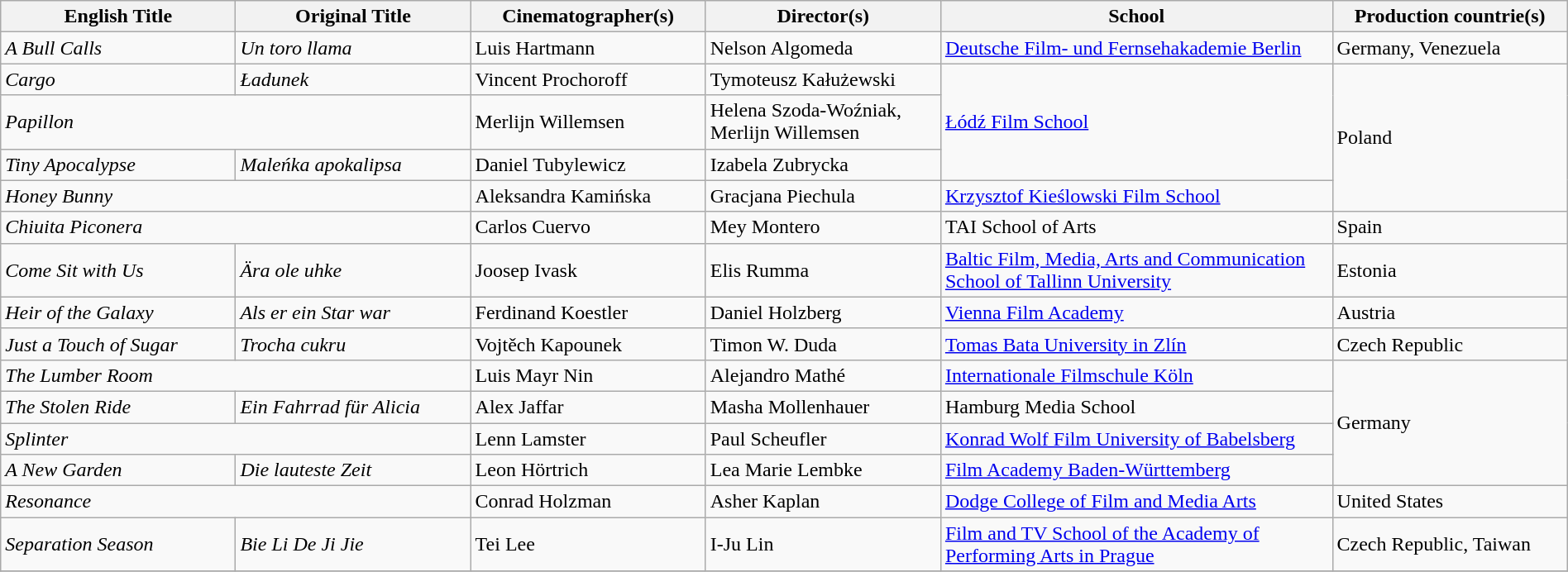<table class="wikitable" style="width:100%; margin-bottom:4px">
<tr>
<th scope="col" width="15%">English Title</th>
<th scope="col" width="15%">Original Title</th>
<th scope="col" width="15%">Cinematographer(s)</th>
<th scope="col" width="15%">Director(s)</th>
<th scope="col" width="25%">School</th>
<th scope="col" width="15%">Production countrie(s)</th>
</tr>
<tr>
<td><em>A Bull Calls</em></td>
<td><em>Un toro llama</em></td>
<td>Luis Hartmann</td>
<td>Nelson Algomeda</td>
<td><a href='#'>Deutsche Film- und Fernsehakademie Berlin</a></td>
<td>Germany, Venezuela</td>
</tr>
<tr>
<td><em>Cargo</em></td>
<td><em>Ładunek</em></td>
<td>Vincent Prochoroff</td>
<td>Tymoteusz Kałużewski</td>
<td rowspan="3"><a href='#'>Łódź Film School</a></td>
<td rowspan="4">Poland</td>
</tr>
<tr>
<td colspan="2"><em>Papillon</em></td>
<td>Merlijn Willemsen</td>
<td>Helena Szoda-Woźniak, Merlijn Willemsen</td>
</tr>
<tr>
<td><em>Tiny Apocalypse</em></td>
<td><em>Maleńka apokalipsa</em></td>
<td>Daniel Tubylewicz</td>
<td>Izabela Zubrycka</td>
</tr>
<tr>
<td colspan="2"><em>Honey Bunny</em></td>
<td>Aleksandra Kamińska</td>
<td>Gracjana Piechula</td>
<td><a href='#'>Krzysztof Kieślowski Film School</a></td>
</tr>
<tr>
<td colspan="2"><em>Chiuita Piconera</em></td>
<td>Carlos Cuervo</td>
<td>Mey Montero</td>
<td>TAI School of Arts</td>
<td>Spain</td>
</tr>
<tr>
<td><em>Come Sit with Us</em></td>
<td><em>Ära ole uhke</em></td>
<td>Joosep Ivask</td>
<td>Elis Rumma</td>
<td><a href='#'>Baltic Film, Media, Arts and Communication School of Tallinn University</a></td>
<td>Estonia</td>
</tr>
<tr>
<td><em>Heir of the Galaxy</em></td>
<td><em>Als er ein Star war</em></td>
<td>Ferdinand Koestler</td>
<td>Daniel Holzberg</td>
<td><a href='#'>Vienna Film Academy</a></td>
<td>Austria</td>
</tr>
<tr>
<td><em>Just a Touch of Sugar</em></td>
<td><em>Trocha cukru</em></td>
<td>Vojtěch Kapounek</td>
<td>Timon W. Duda</td>
<td><a href='#'>Tomas Bata University in Zlín</a></td>
<td>Czech Republic</td>
</tr>
<tr>
<td colspan="2"><em>The Lumber Room</em></td>
<td>Luis Mayr Nin</td>
<td>Alejandro Mathé</td>
<td><a href='#'>Internationale Filmschule Köln</a></td>
<td rowspan="4">Germany</td>
</tr>
<tr>
<td><em>The Stolen Ride</em></td>
<td><em>Ein Fahrrad für Alicia</em></td>
<td>Alex Jaffar</td>
<td>Masha Mollenhauer</td>
<td>Hamburg Media School</td>
</tr>
<tr>
<td colspan="2"><em>Splinter</em></td>
<td>Lenn Lamster</td>
<td>Paul Scheufler</td>
<td><a href='#'>Konrad Wolf Film University of Babelsberg</a></td>
</tr>
<tr>
<td><em>A New Garden</em></td>
<td><em>Die lauteste Zeit</em></td>
<td>Leon Hörtrich</td>
<td>Lea Marie Lembke</td>
<td><a href='#'>Film Academy Baden-Württemberg</a></td>
</tr>
<tr>
<td colspan="2"><em>Resonance</em></td>
<td>Conrad Holzman</td>
<td>Asher Kaplan</td>
<td><a href='#'>Dodge College of Film and Media Arts</a></td>
<td>United States</td>
</tr>
<tr>
<td><em>Separation Season</em></td>
<td><em>Bie Li De Ji Jie</em></td>
<td>Tei Lee</td>
<td>I-Ju Lin</td>
<td><a href='#'>Film and TV School of the Academy of Performing Arts in Prague</a></td>
<td>Czech Republic, Taiwan</td>
</tr>
<tr>
</tr>
</table>
